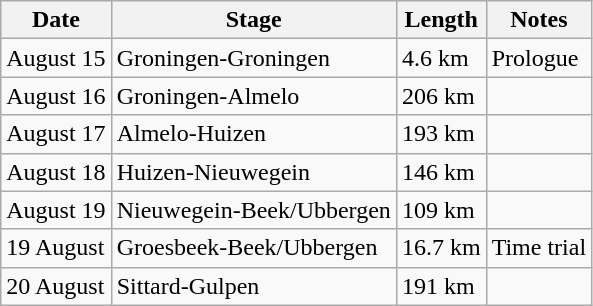<table class="wikitable">
<tr>
<th>Date</th>
<th>Stage</th>
<th>Length</th>
<th>Notes</th>
</tr>
<tr>
<td>August 15</td>
<td>Groningen-Groningen</td>
<td>4.6 km</td>
<td>Prologue</td>
</tr>
<tr>
<td>August 16</td>
<td>Groningen-Almelo</td>
<td>206 km</td>
<td></td>
</tr>
<tr>
<td>August 17</td>
<td>Almelo-Huizen</td>
<td>193 km</td>
<td></td>
</tr>
<tr>
<td>August 18</td>
<td>Huizen-Nieuwegein</td>
<td>146 km</td>
<td></td>
</tr>
<tr>
<td>August 19</td>
<td>Nieuwegein-Beek/Ubbergen</td>
<td>109 km</td>
<td></td>
</tr>
<tr>
<td>19 August</td>
<td>Groesbeek-Beek/Ubbergen</td>
<td>16.7 km</td>
<td>Time trial</td>
</tr>
<tr>
<td>20 August</td>
<td>Sittard-Gulpen</td>
<td>191 km</td>
<td></td>
</tr>
</table>
